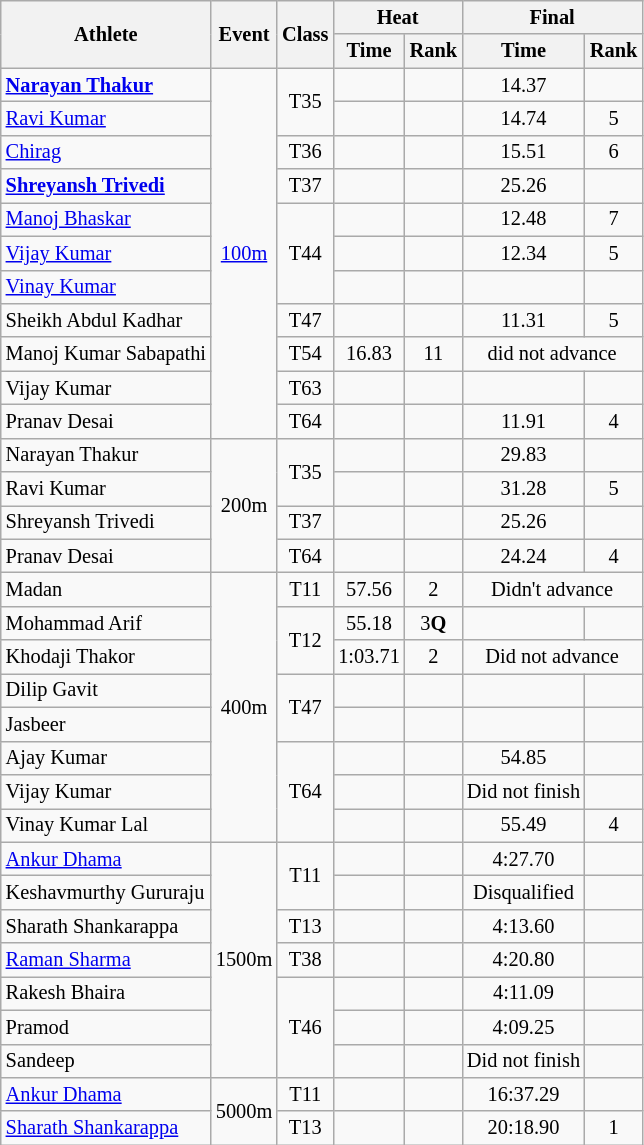<table class="wikitable" style="text-align:center; font-size:85%">
<tr>
<th rowspan="2">Athlete</th>
<th rowspan="2">Event</th>
<th rowspan="2">Class</th>
<th colspan="2">Heat</th>
<th colspan="2">Final</th>
</tr>
<tr>
<th>Time</th>
<th>Rank</th>
<th>Time</th>
<th>Rank</th>
</tr>
<tr>
<td align=left><strong><a href='#'>Narayan Thakur</a></strong></td>
<td rowspan="11"><a href='#'>100m</a></td>
<td rowspan="2">T35</td>
<td></td>
<td></td>
<td>14.37</td>
<td></td>
</tr>
<tr>
<td align=left><a href='#'>Ravi Kumar</a></td>
<td></td>
<td></td>
<td>14.74</td>
<td>5</td>
</tr>
<tr>
<td align=left><a href='#'>Chirag</a></td>
<td>T36</td>
<td></td>
<td></td>
<td>15.51</td>
<td>6</td>
</tr>
<tr>
<td align=left><strong><a href='#'>Shreyansh Trivedi</a></strong></td>
<td>T37</td>
<td></td>
<td></td>
<td>25.26</td>
<td></td>
</tr>
<tr>
<td align=left><a href='#'>Manoj Bhaskar</a></td>
<td rowspan="3">T44</td>
<td></td>
<td></td>
<td>12.48</td>
<td>7</td>
</tr>
<tr>
<td align=left><a href='#'>Vijay Kumar</a></td>
<td></td>
<td></td>
<td>12.34</td>
<td>5</td>
</tr>
<tr>
<td align=left><a href='#'>Vinay Kumar</a></td>
<td></td>
<td></td>
<td></td>
<td></td>
</tr>
<tr>
<td align=left>Sheikh Abdul Kadhar</td>
<td>T47</td>
<td></td>
<td></td>
<td>11.31</td>
<td>5</td>
</tr>
<tr>
<td align=left>Manoj Kumar Sabapathi</td>
<td>T54</td>
<td>16.83</td>
<td>11</td>
<td colspan=2>did not advance</td>
</tr>
<tr>
<td align=left>Vijay Kumar</td>
<td>T63</td>
<td></td>
<td></td>
<td></td>
<td></td>
</tr>
<tr>
<td align=left>Pranav Desai</td>
<td>T64</td>
<td></td>
<td></td>
<td>11.91</td>
<td>4</td>
</tr>
<tr>
<td align=left>Narayan Thakur</td>
<td rowspan="4">200m</td>
<td rowspan="2">T35</td>
<td></td>
<td></td>
<td>29.83</td>
<td></td>
</tr>
<tr>
<td align=left>Ravi Kumar</td>
<td></td>
<td></td>
<td>31.28</td>
<td>5</td>
</tr>
<tr>
<td align=left>Shreyansh Trivedi</td>
<td>T37</td>
<td></td>
<td></td>
<td>25.26</td>
<td></td>
</tr>
<tr>
<td align=left>Pranav Desai</td>
<td>T64</td>
<td></td>
<td></td>
<td>24.24</td>
<td>4</td>
</tr>
<tr>
<td align=left>Madan</td>
<td rowspan="8">400m</td>
<td>T11</td>
<td>57.56</td>
<td>2</td>
<td colspan=2>Didn't advance</td>
</tr>
<tr>
<td align=left>Mohammad Arif</td>
<td rowspan="2">T12</td>
<td>55.18</td>
<td>3<strong>Q</strong></td>
<td></td>
<td></td>
</tr>
<tr>
<td align=left>Khodaji Thakor</td>
<td>1:03.71</td>
<td>2</td>
<td colspan=2>Did not advance</td>
</tr>
<tr>
<td align=left>Dilip Gavit</td>
<td rowspan="2">T47</td>
<td></td>
<td></td>
<td></td>
<td></td>
</tr>
<tr>
<td align=left>Jasbeer</td>
<td></td>
<td></td>
<td></td>
<td></td>
</tr>
<tr>
<td align=left>Ajay Kumar</td>
<td rowspan="3">T64</td>
<td></td>
<td></td>
<td>54.85</td>
<td></td>
</tr>
<tr>
<td align=left>Vijay Kumar</td>
<td></td>
<td></td>
<td>Did not finish</td>
<td></td>
</tr>
<tr>
<td align=left>Vinay Kumar Lal</td>
<td></td>
<td></td>
<td>55.49</td>
<td>4</td>
</tr>
<tr>
<td align=left><a href='#'>Ankur Dhama</a></td>
<td rowspan="7">1500m</td>
<td rowspan="2">T11</td>
<td></td>
<td></td>
<td>4:27.70</td>
<td></td>
</tr>
<tr>
<td align=left>Keshavmurthy Gururaju</td>
<td></td>
<td></td>
<td>Disqualified</td>
<td></td>
</tr>
<tr>
<td align=left>Sharath Shankarappa</td>
<td>T13</td>
<td></td>
<td></td>
<td>4:13.60</td>
<td></td>
</tr>
<tr>
<td align=left><a href='#'>Raman Sharma</a></td>
<td>T38</td>
<td></td>
<td></td>
<td>4:20.80</td>
<td></td>
</tr>
<tr>
<td align=left>Rakesh Bhaira</td>
<td rowspan="3">T46</td>
<td></td>
<td></td>
<td>4:11.09</td>
<td></td>
</tr>
<tr>
<td align=left>Pramod</td>
<td></td>
<td></td>
<td>4:09.25</td>
<td></td>
</tr>
<tr>
<td align=left>Sandeep</td>
<td></td>
<td></td>
<td>Did not finish</td>
<td></td>
</tr>
<tr>
<td align=left><a href='#'>Ankur Dhama</a></td>
<td rowspan="2">5000m</td>
<td>T11</td>
<td></td>
<td></td>
<td>16:37.29</td>
<td></td>
</tr>
<tr>
<td align=left><a href='#'>Sharath Shankarappa</a></td>
<td>T13</td>
<td></td>
<td></td>
<td>20:18.90</td>
<td>1</td>
</tr>
</table>
